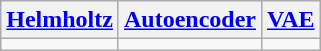<table class="wikitable">
<tr>
<th><a href='#'>Helmholtz</a></th>
<th><a href='#'>Autoencoder</a></th>
<th><a href='#'>VAE</a></th>
</tr>
<tr>
<td></td>
<td></td>
<td></td>
</tr>
</table>
